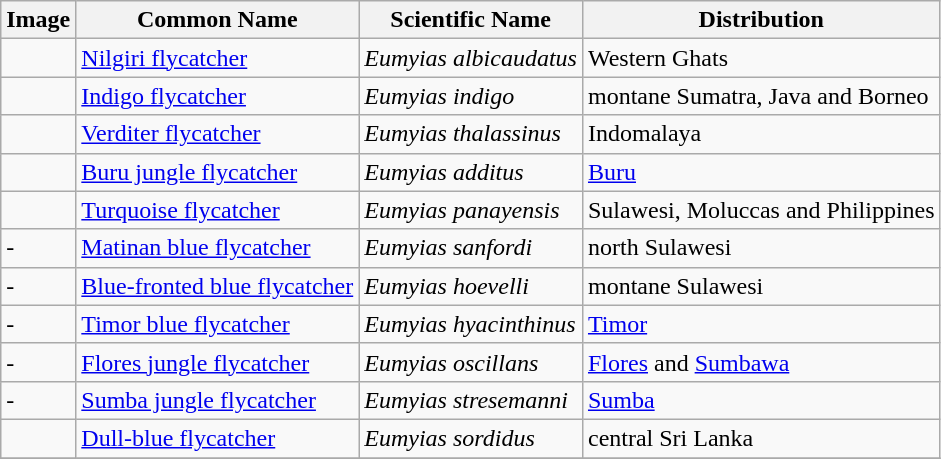<table class="wikitable">
<tr>
<th>Image</th>
<th>Common Name</th>
<th>Scientific Name</th>
<th>Distribution</th>
</tr>
<tr>
<td></td>
<td><a href='#'>Nilgiri flycatcher</a></td>
<td><em>Eumyias albicaudatus</em></td>
<td>Western Ghats</td>
</tr>
<tr>
<td></td>
<td><a href='#'>Indigo flycatcher</a></td>
<td><em>Eumyias indigo</em></td>
<td>montane Sumatra, Java and Borneo</td>
</tr>
<tr>
<td></td>
<td><a href='#'>Verditer flycatcher</a></td>
<td><em>Eumyias thalassinus</em></td>
<td>Indomalaya</td>
</tr>
<tr>
<td></td>
<td><a href='#'>Buru jungle flycatcher</a></td>
<td><em>Eumyias additus</em></td>
<td><a href='#'>Buru</a></td>
</tr>
<tr>
<td></td>
<td><a href='#'>Turquoise flycatcher</a></td>
<td><em>Eumyias panayensis</em></td>
<td>Sulawesi, Moluccas and Philippines</td>
</tr>
<tr>
<td>-</td>
<td><a href='#'>Matinan blue flycatcher</a></td>
<td><em>Eumyias sanfordi</em></td>
<td>north Sulawesi</td>
</tr>
<tr>
<td>-</td>
<td><a href='#'>Blue-fronted blue flycatcher</a></td>
<td><em>Eumyias hoevelli</em></td>
<td>montane Sulawesi</td>
</tr>
<tr>
<td>-</td>
<td><a href='#'>Timor blue flycatcher</a></td>
<td><em>Eumyias hyacinthinus</em></td>
<td><a href='#'>Timor</a></td>
</tr>
<tr>
<td>-</td>
<td><a href='#'>Flores jungle flycatcher</a></td>
<td><em>Eumyias oscillans</em></td>
<td><a href='#'>Flores</a> and <a href='#'>Sumbawa</a></td>
</tr>
<tr>
<td>-</td>
<td><a href='#'>Sumba jungle flycatcher</a></td>
<td><em>Eumyias stresemanni</em></td>
<td><a href='#'>Sumba</a></td>
</tr>
<tr>
<td></td>
<td><a href='#'>Dull-blue flycatcher</a></td>
<td><em>Eumyias sordidus</em></td>
<td>central Sri Lanka</td>
</tr>
<tr>
</tr>
</table>
